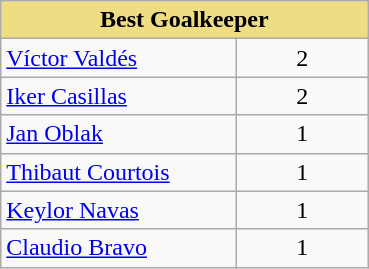<table class="wikitable" align="center">
<tr>
<th style="background-color: #eedd82" colspan="2">Best Goalkeeper</th>
</tr>
<tr>
<td> <a href='#'>Víctor Valdés</a></td>
<td align="center">2</td>
</tr>
<tr>
<td> <a href='#'>Iker Casillas</a></td>
<td width="80" align="center">2</td>
</tr>
<tr>
<td> <a href='#'>Jan Oblak</a></td>
<td align="center">1</td>
</tr>
<tr>
<td width="150"> <a href='#'>Thibaut Courtois</a></td>
<td align="center">1</td>
</tr>
<tr>
<td> <a href='#'>Keylor Navas</a></td>
<td align="center">1</td>
</tr>
<tr>
<td> <a href='#'>Claudio Bravo</a></td>
<td align="center">1</td>
</tr>
</table>
